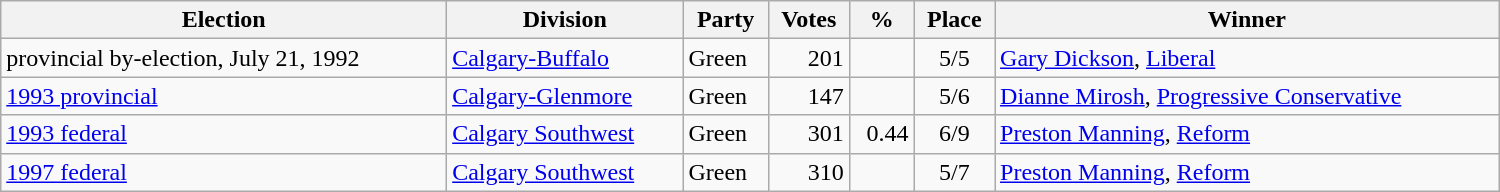<table class="wikitable" width="1000">
<tr>
<th align="left">Election</th>
<th align="left">Division</th>
<th align="left">Party</th>
<th align="right">Votes</th>
<th align="right">%</th>
<th align="center">Place</th>
<th align="center">Winner</th>
</tr>
<tr>
<td align="left">provincial by-election, July 21, 1992</td>
<td align="left"><a href='#'>Calgary-Buffalo</a></td>
<td align="left">Green</td>
<td align="right">201</td>
<td align="right"></td>
<td align="center">5/5</td>
<td align="left"><a href='#'>Gary Dickson</a>, <a href='#'>Liberal</a></td>
</tr>
<tr>
<td align="left"><a href='#'>1993 provincial</a></td>
<td align="left"><a href='#'>Calgary-Glenmore</a></td>
<td align="left">Green</td>
<td align="right">147</td>
<td align="right"></td>
<td align="center">5/6</td>
<td align="left"><a href='#'>Dianne Mirosh</a>, <a href='#'>Progressive Conservative</a></td>
</tr>
<tr>
<td align="left"><a href='#'>1993 federal</a></td>
<td align="left"><a href='#'>Calgary Southwest</a></td>
<td align="left">Green</td>
<td align="right">301</td>
<td align="right">0.44</td>
<td align="center">6/9</td>
<td align="left"><a href='#'>Preston Manning</a>, <a href='#'>Reform</a></td>
</tr>
<tr>
<td align="left"><a href='#'>1997 federal</a></td>
<td align="left"><a href='#'>Calgary Southwest</a></td>
<td align="left">Green</td>
<td align="right">310</td>
<td align="right"></td>
<td align="center">5/7</td>
<td align="left"><a href='#'>Preston Manning</a>, <a href='#'>Reform</a></td>
</tr>
</table>
